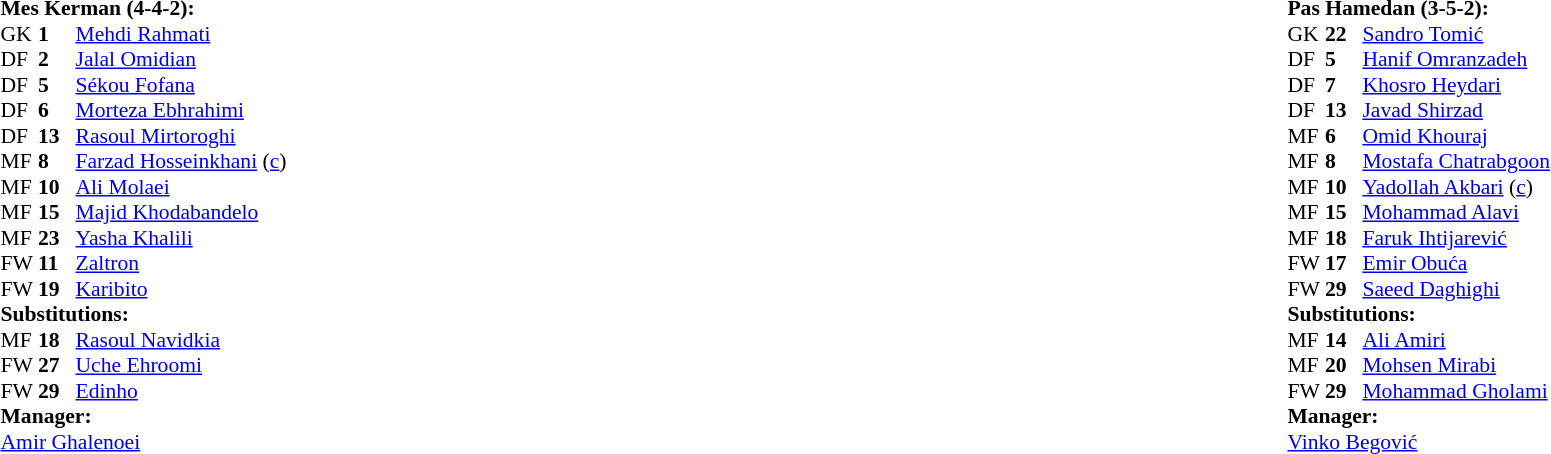<table width="100%">
<tr>
<td valign="top" width="50%"><br><table style="font-size: 90%" cellspacing="0" cellpadding="0">
<tr>
<td colspan="4"><strong>Mes Kerman (4-4-2): </strong></td>
</tr>
<tr>
<th width=25></th>
<th width=25></th>
</tr>
<tr>
<td>GK</td>
<td><strong>1</strong></td>
<td> <a href='#'>Mehdi Rahmati</a></td>
</tr>
<tr>
<td>DF</td>
<td><strong>2</strong></td>
<td> <a href='#'>Jalal Omidian</a></td>
</tr>
<tr>
<td>DF</td>
<td><strong>5</strong></td>
<td> <a href='#'>Sékou Fofana</a></td>
</tr>
<tr>
<td>DF</td>
<td><strong>6</strong></td>
<td> <a href='#'>Morteza Ebhrahimi</a></td>
</tr>
<tr>
<td>DF</td>
<td><strong>13</strong></td>
<td> <a href='#'>Rasoul Mirtoroghi</a></td>
</tr>
<tr>
<td>MF</td>
<td><strong>8</strong></td>
<td> <a href='#'>Farzad Hosseinkhani</a> (<a href='#'>c</a>)</td>
</tr>
<tr>
<td>MF</td>
<td><strong>10</strong></td>
<td> <a href='#'>Ali Molaei</a> </td>
</tr>
<tr>
<td>MF</td>
<td><strong>15</strong></td>
<td> <a href='#'>Majid Khodabandelo</a> </td>
</tr>
<tr>
<td>MF</td>
<td><strong>23</strong></td>
<td> <a href='#'>Yasha Khalili</a></td>
</tr>
<tr>
<td>FW</td>
<td><strong>11</strong></td>
<td> <a href='#'>Zaltron</a> </td>
</tr>
<tr>
<td>FW</td>
<td><strong>19</strong></td>
<td> <a href='#'>Karibito</a></td>
</tr>
<tr>
</tr>
<tr>
<td colspan=3><strong>Substitutions:</strong></td>
</tr>
<tr>
<td>MF</td>
<td><strong>18</strong></td>
<td> <a href='#'>Rasoul Navidkia</a></td>
<td></td>
<td></td>
</tr>
<tr>
<td>FW</td>
<td><strong>27</strong></td>
<td> <a href='#'>Uche Ehroomi</a></td>
<td></td>
<td></td>
</tr>
<tr>
<td>FW</td>
<td><strong>29</strong></td>
<td> <a href='#'>Edinho</a></td>
<td></td>
<td></td>
</tr>
<tr>
<td colspan=3><strong>Manager:</strong></td>
</tr>
<tr>
<td colspan="4"> <a href='#'>Amir Ghalenoei</a></td>
</tr>
</table>
</td>
<td valign="top"></td>
<td valign="top" width="50%"><br><table style="font-size: 90%" cellspacing="0" cellpadding="0" align=center>
<tr>
<td colspan="4"><strong>Pas Hamedan (3-5-2):</strong></td>
</tr>
<tr>
<th width=25></th>
<th width=25></th>
</tr>
<tr>
<td>GK</td>
<td><strong>22</strong></td>
<td> <a href='#'>Sandro Tomić</a></td>
</tr>
<tr>
<td>DF</td>
<td><strong>5</strong></td>
<td> <a href='#'>Hanif Omranzadeh</a> </td>
</tr>
<tr>
<td>DF</td>
<td><strong>7</strong></td>
<td> <a href='#'>Khosro Heydari</a> </td>
</tr>
<tr>
<td>DF</td>
<td><strong>13</strong></td>
<td> <a href='#'>Javad Shirzad</a></td>
</tr>
<tr>
<td>MF</td>
<td><strong>6</strong></td>
<td> <a href='#'>Omid Khouraj</a> </td>
</tr>
<tr>
<td>MF</td>
<td><strong>8</strong></td>
<td> <a href='#'>Mostafa Chatrabgoon</a></td>
</tr>
<tr>
<td>MF</td>
<td><strong>10</strong></td>
<td> <a href='#'>Yadollah Akbari</a> (<a href='#'>c</a>) </td>
</tr>
<tr>
<td>MF</td>
<td><strong>15</strong></td>
<td> <a href='#'>Mohammad Alavi</a></td>
</tr>
<tr>
<td>MF</td>
<td><strong>18</strong></td>
<td> <a href='#'>Faruk Ihtijarević</a></td>
</tr>
<tr>
<td>FW</td>
<td><strong>17</strong></td>
<td> <a href='#'>Emir Obuća</a></td>
</tr>
<tr>
<td>FW</td>
<td><strong>29</strong></td>
<td> <a href='#'>Saeed Daghighi</a></td>
</tr>
<tr>
</tr>
<tr>
<td colspan=3><strong>Substitutions:</strong></td>
</tr>
<tr>
<td>MF</td>
<td><strong>14</strong></td>
<td> <a href='#'>Ali Amiri</a></td>
<td></td>
<td></td>
</tr>
<tr>
<td>MF</td>
<td><strong>20</strong></td>
<td> <a href='#'>Mohsen Mirabi</a></td>
<td></td>
<td></td>
</tr>
<tr>
<td>FW</td>
<td><strong>29</strong></td>
<td> <a href='#'>Mohammad Gholami</a></td>
<td></td>
<td></td>
</tr>
<tr>
<td colspan=3><strong>Manager:</strong></td>
</tr>
<tr>
<td colspan="4"> <a href='#'>Vinko Begović</a></td>
</tr>
</table>
</td>
</tr>
</table>
